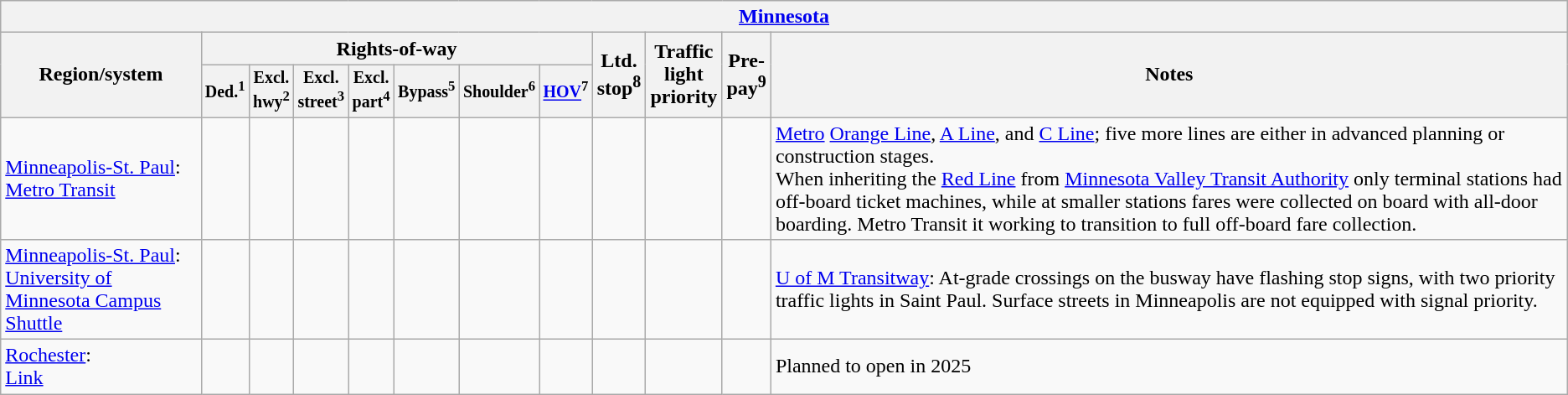<table class="wikitable">
<tr>
<th colspan="12"><a href='#'>Minnesota</a></th>
</tr>
<tr>
<th rowspan="2">Region/system</th>
<th colspan="7">Rights-of-way</th>
<th rowspan="2">Ltd.<br>stop<sup>8</sup></th>
<th rowspan="2">Traffic<br>light<br>priority</th>
<th rowspan="2">Pre-<br>pay<sup>9</sup></th>
<th rowspan="2">Notes</th>
</tr>
<tr style="font-size: smaller">
<th>Ded.<sup>1</sup></th>
<th>Excl.<br>hwy<sup>2</sup></th>
<th>Excl.<br>street<sup>3</sup></th>
<th>Excl.<br>part<sup>4</sup></th>
<th>Bypass<sup>5</sup></th>
<th>Shoulder<sup>6</sup></th>
<th><a href='#'>HOV</a><sup>7</sup></th>
</tr>
<tr>
<td><a href='#'>Minneapolis-St. Paul</a>:<br><a href='#'>Metro Transit</a></td>
<td></td>
<td></td>
<td></td>
<td></td>
<td></td>
<td></td>
<td></td>
<td></td>
<td></td>
<td></td>
<td><a href='#'>Metro</a> <a href='#'>Orange Line</a>, <a href='#'>A Line</a>, and <a href='#'>C Line</a>; five more lines are either in advanced planning or construction stages. <br> When inheriting the <a href='#'>Red Line</a> from <a href='#'>Minnesota Valley Transit Authority</a> only terminal stations had off-board ticket machines, while at smaller stations fares were collected on board with all-door boarding. Metro Transit it working to transition to full off-board fare collection.</td>
</tr>
<tr>
<td><a href='#'>Minneapolis-St. Paul</a>:<br><a href='#'>University of Minnesota Campus Shuttle</a></td>
<td></td>
<td></td>
<td></td>
<td></td>
<td></td>
<td></td>
<td></td>
<td></td>
<td></td>
<td></td>
<td><a href='#'>U of M Transitway</a>: At-grade crossings on the busway have flashing stop signs, with two priority traffic lights in Saint Paul. Surface streets in Minneapolis are not equipped with signal priority.</td>
</tr>
<tr>
<td><a href='#'>Rochester</a>:<br><a href='#'>Link</a></td>
<td></td>
<td></td>
<td></td>
<td></td>
<td></td>
<td></td>
<td></td>
<td></td>
<td></td>
<td></td>
<td>Planned to open in 2025</td>
</tr>
</table>
